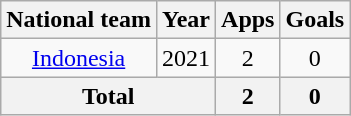<table class=wikitable style=text-align:center>
<tr>
<th>National team</th>
<th>Year</th>
<th>Apps</th>
<th>Goals</th>
</tr>
<tr>
<td><a href='#'>Indonesia</a></td>
<td>2021</td>
<td>2</td>
<td>0</td>
</tr>
<tr>
<th colspan=2>Total</th>
<th>2</th>
<th>0</th>
</tr>
</table>
